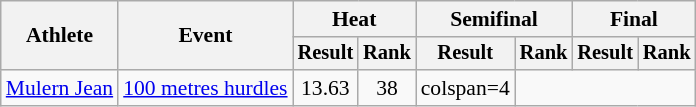<table class=wikitable style=font-size:90%>
<tr>
<th rowspan=2>Athlete</th>
<th rowspan=2>Event</th>
<th colspan=2>Heat</th>
<th colspan=2>Semifinal</th>
<th colspan=2>Final</th>
</tr>
<tr style=font-size:95%>
<th>Result</th>
<th>Rank</th>
<th>Result</th>
<th>Rank</th>
<th>Result</th>
<th>Rank</th>
</tr>
<tr align=center>
<td align=left><a href='#'>Mulern Jean</a></td>
<td align=left><a href='#'>100 metres hurdles</a></td>
<td>13.63</td>
<td>38</td>
<td>colspan=4 </td>
</tr>
</table>
